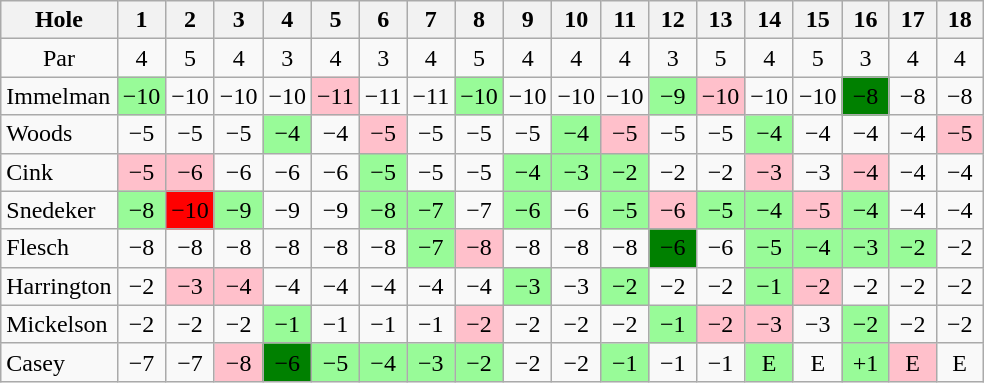<table class="wikitable" style="text-align:center">
<tr>
<th>Hole</th>
<th> 1 </th>
<th> 2 </th>
<th> 3 </th>
<th> 4 </th>
<th> 5 </th>
<th> 6 </th>
<th> 7 </th>
<th> 8 </th>
<th> 9 </th>
<th> 10 </th>
<th> 11 </th>
<th> 12 </th>
<th> 13 </th>
<th> 14 </th>
<th> 15 </th>
<th> 16 </th>
<th> 17 </th>
<th> 18 </th>
</tr>
<tr>
<td>Par</td>
<td>4</td>
<td>5</td>
<td>4</td>
<td>3</td>
<td>4</td>
<td>3</td>
<td>4</td>
<td>5</td>
<td>4</td>
<td>4</td>
<td>4</td>
<td>3</td>
<td>5</td>
<td>4</td>
<td>5</td>
<td>3</td>
<td>4</td>
<td>4</td>
</tr>
<tr>
<td align=left> Immelman</td>
<td style="background: PaleGreen;">−10</td>
<td>−10</td>
<td>−10</td>
<td>−10</td>
<td style="background: Pink;">−11</td>
<td>−11</td>
<td>−11</td>
<td style="background: PaleGreen;">−10</td>
<td>−10</td>
<td>−10</td>
<td>−10</td>
<td style="background: PaleGreen;">−9</td>
<td style="background: Pink;">−10</td>
<td>−10</td>
<td>−10</td>
<td style="background: Green;">−8</td>
<td>−8</td>
<td>−8</td>
</tr>
<tr>
<td align=left> Woods</td>
<td>−5</td>
<td>−5</td>
<td>−5</td>
<td style="background: PaleGreen;">−4</td>
<td>−4</td>
<td style="background: Pink;">−5</td>
<td>−5</td>
<td>−5</td>
<td>−5</td>
<td style="background: PaleGreen;">−4</td>
<td style="background: Pink;">−5</td>
<td>−5</td>
<td>−5</td>
<td style="background: PaleGreen;">−4</td>
<td>−4</td>
<td>−4</td>
<td>−4</td>
<td style="background: Pink;">−5</td>
</tr>
<tr>
<td align=left> Cink</td>
<td style="background: Pink;">−5</td>
<td style="background: Pink;">−6</td>
<td>−6</td>
<td>−6</td>
<td>−6</td>
<td style="background: PaleGreen;">−5</td>
<td>−5</td>
<td>−5</td>
<td style="background: PaleGreen;">−4</td>
<td style="background: PaleGreen;">−3</td>
<td style="background: PaleGreen;">−2</td>
<td>−2</td>
<td>−2</td>
<td style="background: Pink;">−3</td>
<td>−3</td>
<td style="background: Pink;">−4</td>
<td>−4</td>
<td>−4</td>
</tr>
<tr>
<td align=left> Snedeker</td>
<td style="background: PaleGreen;">−8</td>
<td style="background: Red;">−10</td>
<td style="background: PaleGreen;">−9</td>
<td>−9</td>
<td>−9</td>
<td style="background: PaleGreen;">−8</td>
<td style="background: PaleGreen;">−7</td>
<td>−7</td>
<td style="background: PaleGreen;">−6</td>
<td>−6</td>
<td style="background: PaleGreen;">−5</td>
<td style="background: Pink;">−6</td>
<td style="background: PaleGreen;">−5</td>
<td style="background: PaleGreen;">−4</td>
<td style="background: Pink;">−5</td>
<td style="background: PaleGreen;">−4</td>
<td>−4</td>
<td>−4</td>
</tr>
<tr>
<td align=left> Flesch</td>
<td>−8</td>
<td>−8</td>
<td>−8</td>
<td>−8</td>
<td>−8</td>
<td>−8</td>
<td style="background: PaleGreen;">−7</td>
<td style="background: Pink;">−8</td>
<td>−8</td>
<td>−8</td>
<td>−8</td>
<td style="background: Green;">−6</td>
<td>−6</td>
<td style="background: PaleGreen;">−5</td>
<td style="background: PaleGreen;">−4</td>
<td style="background: PaleGreen;">−3</td>
<td style="background: PaleGreen;">−2</td>
<td>−2</td>
</tr>
<tr>
<td align=left> Harrington</td>
<td>−2</td>
<td style="background: Pink;">−3</td>
<td style="background: Pink;">−4</td>
<td>−4</td>
<td>−4</td>
<td>−4</td>
<td>−4</td>
<td>−4</td>
<td style="background: PaleGreen;">−3</td>
<td>−3</td>
<td style="background: PaleGreen;">−2</td>
<td>−2</td>
<td>−2</td>
<td style="background: PaleGreen;">−1</td>
<td style="background: Pink;">−2</td>
<td>−2</td>
<td>−2</td>
<td>−2</td>
</tr>
<tr>
<td align=left> Mickelson</td>
<td>−2</td>
<td>−2</td>
<td>−2</td>
<td style="background: PaleGreen;">−1</td>
<td>−1</td>
<td>−1</td>
<td>−1</td>
<td style="background: Pink;">−2</td>
<td>−2</td>
<td>−2</td>
<td>−2</td>
<td style="background: PaleGreen;">−1</td>
<td style="background: Pink;">−2</td>
<td style="background: Pink;">−3</td>
<td>−3</td>
<td style="background: PaleGreen;">−2</td>
<td>−2</td>
<td>−2</td>
</tr>
<tr>
<td align=left> Casey</td>
<td>−7</td>
<td>−7</td>
<td style="background: Pink;">−8</td>
<td style="background: Green;">−6</td>
<td style="background: PaleGreen;">−5</td>
<td style="background: PaleGreen;">−4</td>
<td style="background: PaleGreen;">−3</td>
<td style="background: PaleGreen;">−2</td>
<td>−2</td>
<td>−2</td>
<td style="background: PaleGreen;">−1</td>
<td>−1</td>
<td>−1</td>
<td style="background: PaleGreen;">E</td>
<td>E</td>
<td style="background: PaleGreen;">+1</td>
<td style="background: Pink;">E</td>
<td>E</td>
</tr>
</table>
